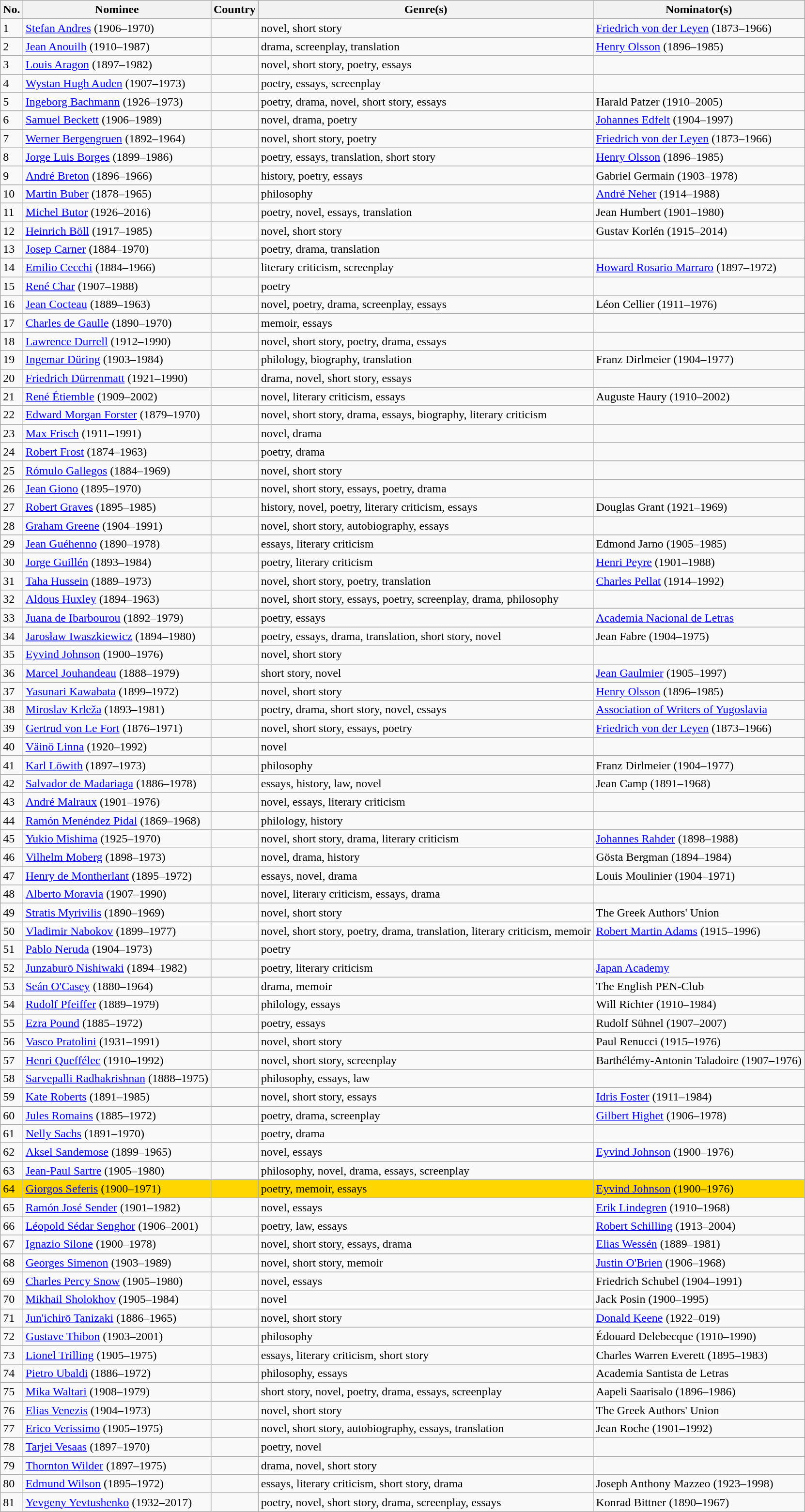<table class="sortable wikitable mw-collapsible">
<tr>
<th scope=col>No.</th>
<th scope=col>Nominee</th>
<th scope=col>Country</th>
<th scope=col>Genre(s)</th>
<th scope=col>Nominator(s)</th>
</tr>
<tr>
<td>1</td>
<td><a href='#'>Stefan Andres</a> (1906–1970)</td>
<td></td>
<td>novel, short story</td>
<td><a href='#'>Friedrich von der Leyen</a> (1873–1966)</td>
</tr>
<tr>
<td>2</td>
<td><a href='#'>Jean Anouilh</a> (1910–1987)</td>
<td></td>
<td>drama, screenplay, translation</td>
<td><a href='#'>Henry Olsson</a> (1896–1985)</td>
</tr>
<tr>
<td>3</td>
<td><a href='#'>Louis Aragon</a> (1897–1982)</td>
<td></td>
<td>novel, short story, poetry, essays</td>
<td></td>
</tr>
<tr>
<td>4</td>
<td><a href='#'>Wystan Hugh Auden</a> (1907–1973)</td>
<td><br></td>
<td>poetry, essays, screenplay</td>
<td></td>
</tr>
<tr>
<td>5</td>
<td><a href='#'>Ingeborg Bachmann</a> (1926–1973)</td>
<td></td>
<td>poetry, drama, novel, short story, essays</td>
<td>Harald Patzer (1910–2005)</td>
</tr>
<tr>
<td>6</td>
<td><a href='#'>Samuel Beckett</a> (1906–1989)</td>
<td></td>
<td>novel, drama, poetry</td>
<td><a href='#'>Johannes Edfelt</a> (1904–1997)</td>
</tr>
<tr>
<td>7</td>
<td><a href='#'>Werner Bergengruen</a> (1892–1964)</td>
<td></td>
<td>novel, short story, poetry</td>
<td><a href='#'>Friedrich von der Leyen</a> (1873–1966)</td>
</tr>
<tr>
<td>8</td>
<td><a href='#'>Jorge Luis Borges</a> (1899–1986)</td>
<td></td>
<td>poetry, essays, translation, short story</td>
<td><a href='#'>Henry Olsson</a> (1896–1985)</td>
</tr>
<tr>
<td>9</td>
<td><a href='#'>André Breton</a> (1896–1966)</td>
<td></td>
<td>history, poetry, essays</td>
<td>Gabriel Germain (1903–1978)</td>
</tr>
<tr>
<td>10</td>
<td><a href='#'>Martin Buber</a> (1878–1965)</td>
<td><br></td>
<td>philosophy</td>
<td><a href='#'>André Neher</a> (1914–1988)</td>
</tr>
<tr>
<td>11</td>
<td><a href='#'>Michel Butor</a> (1926–2016)</td>
<td></td>
<td>poetry, novel, essays, translation</td>
<td>Jean Humbert (1901–1980)</td>
</tr>
<tr>
<td>12</td>
<td><a href='#'>Heinrich Böll</a> (1917–1985)</td>
<td></td>
<td>novel, short story</td>
<td>Gustav Korlén (1915–2014)</td>
</tr>
<tr>
<td>13</td>
<td><a href='#'>Josep Carner</a> (1884–1970)</td>
<td></td>
<td>poetry, drama, translation</td>
<td></td>
</tr>
<tr>
<td>14</td>
<td><a href='#'>Emilio Cecchi</a> (1884–1966)</td>
<td></td>
<td>literary criticism, screenplay</td>
<td><a href='#'>Howard Rosario Marraro</a> (1897–1972)</td>
</tr>
<tr>
<td>15</td>
<td><a href='#'>René Char</a> (1907–1988)</td>
<td></td>
<td>poetry</td>
<td></td>
</tr>
<tr>
<td>16</td>
<td><a href='#'>Jean Cocteau</a> (1889–1963)</td>
<td></td>
<td>novel, poetry, drama, screenplay, essays</td>
<td>Léon Cellier (1911–1976)</td>
</tr>
<tr>
<td>17</td>
<td><a href='#'>Charles de Gaulle</a> (1890–1970)</td>
<td></td>
<td>memoir, essays</td>
<td></td>
</tr>
<tr>
<td>18</td>
<td><a href='#'>Lawrence Durrell</a> (1912–1990)</td>
<td></td>
<td>novel, short story, poetry, drama, essays</td>
<td></td>
</tr>
<tr>
<td>19</td>
<td><a href='#'>Ingemar Düring</a> (1903–1984)</td>
<td></td>
<td>philology, biography, translation</td>
<td>Franz Dirlmeier (1904–1977)</td>
</tr>
<tr>
<td>20</td>
<td><a href='#'>Friedrich Dürrenmatt</a> (1921–1990)</td>
<td></td>
<td>drama, novel, short story, essays</td>
<td></td>
</tr>
<tr>
<td>21</td>
<td><a href='#'>René Étiemble</a> (1909–2002)</td>
<td></td>
<td>novel, literary criticism, essays</td>
<td>Auguste Haury (1910–2002)</td>
</tr>
<tr>
<td>22</td>
<td><a href='#'>Edward Morgan Forster</a> (1879–1970)</td>
<td></td>
<td>novel, short story, drama, essays, biography, literary criticism</td>
<td></td>
</tr>
<tr>
<td>23</td>
<td><a href='#'>Max Frisch</a> (1911–1991)</td>
<td></td>
<td>novel, drama</td>
<td></td>
</tr>
<tr>
<td>24</td>
<td><a href='#'>Robert Frost</a> (1874–1963)</td>
<td></td>
<td>poetry, drama</td>
<td></td>
</tr>
<tr>
<td>25</td>
<td><a href='#'>Rómulo Gallegos</a> (1884–1969)</td>
<td></td>
<td>novel, short story</td>
<td></td>
</tr>
<tr>
<td>26</td>
<td><a href='#'>Jean Giono</a> (1895–1970)</td>
<td></td>
<td>novel, short story, essays, poetry, drama</td>
<td></td>
</tr>
<tr>
<td>27</td>
<td><a href='#'>Robert Graves</a> (1895–1985)</td>
<td></td>
<td>history, novel, poetry, literary criticism, essays</td>
<td>Douglas Grant (1921–1969)</td>
</tr>
<tr>
<td>28</td>
<td><a href='#'>Graham Greene</a> (1904–1991)</td>
<td></td>
<td>novel, short story, autobiography, essays</td>
<td></td>
</tr>
<tr>
<td>29</td>
<td><a href='#'>Jean Guéhenno</a> (1890–1978)</td>
<td></td>
<td>essays, literary criticism</td>
<td>Edmond Jarno (1905–1985)</td>
</tr>
<tr>
<td>30</td>
<td><a href='#'>Jorge Guillén</a> (1893–1984)</td>
<td></td>
<td>poetry, literary criticism</td>
<td><a href='#'>Henri Peyre</a> (1901–1988)</td>
</tr>
<tr>
<td>31</td>
<td><a href='#'>Taha Hussein</a> (1889–1973)</td>
<td></td>
<td>novel, short story, poetry, translation</td>
<td><a href='#'>Charles Pellat</a> (1914–1992)</td>
</tr>
<tr>
<td>32</td>
<td><a href='#'>Aldous Huxley</a> (1894–1963)</td>
<td></td>
<td>novel, short story, essays, poetry, screenplay, drama, philosophy</td>
<td></td>
</tr>
<tr>
<td>33</td>
<td><a href='#'>Juana de Ibarbourou</a> (1892–1979)</td>
<td></td>
<td>poetry, essays</td>
<td><a href='#'>Academia Nacional de Letras</a></td>
</tr>
<tr>
<td>34</td>
<td><a href='#'>Jarosław Iwaszkiewicz</a> (1894–1980)</td>
<td></td>
<td>poetry, essays, drama, translation, short story, novel</td>
<td>Jean Fabre (1904–1975)</td>
</tr>
<tr>
<td>35</td>
<td><a href='#'>Eyvind Johnson</a> (1900–1976)</td>
<td></td>
<td>novel, short story</td>
<td></td>
</tr>
<tr>
<td>36</td>
<td><a href='#'>Marcel Jouhandeau</a> (1888–1979)</td>
<td></td>
<td>short story, novel</td>
<td><a href='#'>Jean Gaulmier</a> (1905–1997)</td>
</tr>
<tr>
<td>37</td>
<td><a href='#'>Yasunari Kawabata</a> (1899–1972)</td>
<td></td>
<td>novel, short story</td>
<td><a href='#'>Henry Olsson</a> (1896–1985)</td>
</tr>
<tr>
<td>38</td>
<td><a href='#'>Miroslav Krleža</a> (1893–1981)</td>
<td></td>
<td>poetry, drama, short story, novel, essays</td>
<td><a href='#'>Association of Writers of Yugoslavia</a></td>
</tr>
<tr>
<td>39</td>
<td><a href='#'>Gertrud von Le Fort</a> (1876–1971)</td>
<td></td>
<td>novel, short story, essays, poetry</td>
<td><a href='#'>Friedrich von der Leyen</a> (1873–1966)</td>
</tr>
<tr>
<td>40</td>
<td><a href='#'>Väinö Linna</a> (1920–1992)</td>
<td></td>
<td>novel</td>
<td></td>
</tr>
<tr>
<td>41</td>
<td><a href='#'>Karl Löwith</a> (1897–1973)</td>
<td></td>
<td>philosophy</td>
<td>Franz Dirlmeier (1904–1977)</td>
</tr>
<tr>
<td>42</td>
<td><a href='#'>Salvador de Madariaga</a> (1886–1978)</td>
<td></td>
<td>essays, history, law, novel</td>
<td>Jean Camp (1891–1968)</td>
</tr>
<tr>
<td>43</td>
<td><a href='#'>André Malraux</a> (1901–1976)</td>
<td></td>
<td>novel, essays, literary criticism</td>
<td></td>
</tr>
<tr>
<td>44</td>
<td><a href='#'>Ramón Menéndez Pidal</a> (1869–1968)</td>
<td></td>
<td>philology, history</td>
<td></td>
</tr>
<tr>
<td>45</td>
<td><a href='#'>Yukio Mishima</a> (1925–1970)</td>
<td></td>
<td>novel, short story, drama, literary criticism</td>
<td><a href='#'>Johannes Rahder</a> (1898–1988)</td>
</tr>
<tr>
<td>46</td>
<td><a href='#'>Vilhelm Moberg</a> (1898–1973)</td>
<td></td>
<td>novel, drama, history</td>
<td>Gösta Bergman (1894–1984)</td>
</tr>
<tr>
<td>47</td>
<td><a href='#'>Henry de Montherlant</a> (1895–1972)</td>
<td></td>
<td>essays, novel, drama</td>
<td>Louis Moulinier (1904–1971)</td>
</tr>
<tr>
<td>48</td>
<td><a href='#'>Alberto Moravia</a> (1907–1990)</td>
<td></td>
<td>novel, literary criticism, essays, drama</td>
<td></td>
</tr>
<tr>
<td>49</td>
<td><a href='#'>Stratis Myrivilis</a> (1890–1969)</td>
<td></td>
<td>novel, short story</td>
<td>The Greek Authors' Union</td>
</tr>
<tr>
<td>50</td>
<td><a href='#'>Vladimir Nabokov</a> (1899–1977)</td>
<td><br></td>
<td>novel, short story, poetry, drama, translation, literary criticism, memoir</td>
<td><a href='#'>Robert Martin Adams</a> (1915–1996)</td>
</tr>
<tr>
<td>51</td>
<td><a href='#'>Pablo Neruda</a> (1904–1973)</td>
<td></td>
<td>poetry</td>
<td></td>
</tr>
<tr>
<td>52</td>
<td><a href='#'>Junzaburō Nishiwaki</a> (1894–1982)</td>
<td></td>
<td>poetry, literary criticism</td>
<td><a href='#'>Japan Academy</a></td>
</tr>
<tr>
<td>53</td>
<td><a href='#'>Seán O'Casey</a> (1880–1964)</td>
<td></td>
<td>drama, memoir</td>
<td>The English PEN-Club</td>
</tr>
<tr>
<td>54</td>
<td><a href='#'>Rudolf Pfeiffer</a> (1889–1979)</td>
<td></td>
<td>philology, essays</td>
<td>Will Richter (1910–1984)</td>
</tr>
<tr>
<td>55</td>
<td><a href='#'>Ezra Pound</a> (1885–1972)</td>
<td></td>
<td>poetry, essays</td>
<td>Rudolf Sühnel (1907–2007)</td>
</tr>
<tr>
<td>56</td>
<td><a href='#'>Vasco Pratolini</a> (1931–1991)</td>
<td></td>
<td>novel, short story</td>
<td>Paul Renucci (1915–1976)</td>
</tr>
<tr>
<td>57</td>
<td><a href='#'>Henri Queffélec</a> (1910–1992)</td>
<td></td>
<td>novel, short story, screenplay</td>
<td>Barthélémy-Antonin Taladoire (1907–1976)</td>
</tr>
<tr>
<td>58</td>
<td><a href='#'>Sarvepalli Radhakrishnan</a> (1888–1975)</td>
<td></td>
<td>philosophy, essays, law</td>
<td></td>
</tr>
<tr>
<td>59</td>
<td><a href='#'>Kate Roberts</a> (1891–1985)</td>
<td></td>
<td>novel, short story, essays</td>
<td><a href='#'>Idris Foster</a> (1911–1984)</td>
</tr>
<tr>
<td>60</td>
<td><a href='#'>Jules Romains</a> (1885–1972)</td>
<td></td>
<td>poetry, drama, screenplay</td>
<td><a href='#'>Gilbert Highet</a> (1906–1978)</td>
</tr>
<tr>
<td>61</td>
<td><a href='#'>Nelly Sachs</a> (1891–1970)</td>
<td><br></td>
<td>poetry, drama</td>
<td></td>
</tr>
<tr>
<td>62</td>
<td><a href='#'>Aksel Sandemose</a> (1899–1965)</td>
<td><br></td>
<td>novel, essays</td>
<td><a href='#'>Eyvind Johnson</a> (1900–1976)</td>
</tr>
<tr>
<td>63</td>
<td><a href='#'>Jean-Paul Sartre</a> (1905–1980)</td>
<td></td>
<td>philosophy, novel, drama, essays, screenplay</td>
<td></td>
</tr>
<tr>
<td style="background:gold;white-space:nowrap">64</td>
<td style="background:gold;white-space:nowrap"><a href='#'>Giorgos Seferis</a> (1900–1971)</td>
<td style="background:gold;white-space:nowrap"></td>
<td style="background:gold;white-space:nowrap">poetry, memoir, essays</td>
<td style="background:gold;white-space:nowrap"><a href='#'>Eyvind Johnson</a> (1900–1976)</td>
</tr>
<tr>
<td>65</td>
<td><a href='#'>Ramón José Sender</a> (1901–1982)</td>
<td></td>
<td>novel, essays</td>
<td><a href='#'>Erik Lindegren</a> (1910–1968)</td>
</tr>
<tr>
<td>66</td>
<td><a href='#'>Léopold Sédar Senghor</a> (1906–2001)</td>
<td></td>
<td>poetry, law, essays</td>
<td><a href='#'>Robert Schilling</a> (1913–2004)</td>
</tr>
<tr>
<td>67</td>
<td><a href='#'>Ignazio Silone</a> (1900–1978)</td>
<td></td>
<td>novel, short story, essays, drama</td>
<td><a href='#'>Elias Wessén</a> (1889–1981)</td>
</tr>
<tr>
<td>68</td>
<td><a href='#'>Georges Simenon</a> (1903–1989)</td>
<td></td>
<td>novel, short story, memoir</td>
<td><a href='#'>Justin O'Brien</a> (1906–1968)</td>
</tr>
<tr>
<td>69</td>
<td><a href='#'>Charles Percy Snow</a> (1905–1980)</td>
<td></td>
<td>novel, essays</td>
<td>Friedrich Schubel (1904–1991)</td>
</tr>
<tr>
<td>70</td>
<td><a href='#'>Mikhail Sholokhov</a> (1905–1984)</td>
<td></td>
<td>novel</td>
<td>Jack Posin (1900–1995)</td>
</tr>
<tr>
<td>71</td>
<td><a href='#'>Jun'ichirō Tanizaki</a> (1886–1965)</td>
<td></td>
<td>novel, short story</td>
<td><a href='#'>Donald Keene</a> (1922–019)</td>
</tr>
<tr>
<td>72</td>
<td><a href='#'>Gustave Thibon</a> (1903–2001)</td>
<td></td>
<td>philosophy</td>
<td>Édouard Delebecque (1910–1990)</td>
</tr>
<tr>
<td>73</td>
<td><a href='#'>Lionel Trilling</a> (1905–1975)</td>
<td></td>
<td>essays, literary criticism, short story</td>
<td>Charles Warren Everett (1895–1983)</td>
</tr>
<tr>
<td>74</td>
<td><a href='#'>Pietro Ubaldi</a> (1886–1972)</td>
<td></td>
<td>philosophy, essays</td>
<td>Academia Santista de Letras</td>
</tr>
<tr>
<td>75</td>
<td><a href='#'>Mika Waltari</a> (1908–1979)</td>
<td></td>
<td>short story, novel, poetry, drama, essays, screenplay</td>
<td>Aapeli Saarisalo (1896–1986)</td>
</tr>
<tr>
<td>76</td>
<td><a href='#'>Elias Venezis</a> (1904–1973)</td>
<td></td>
<td>novel, short story</td>
<td>The Greek Authors' Union</td>
</tr>
<tr>
<td>77</td>
<td><a href='#'>Erico Verissimo</a> (1905–1975)</td>
<td></td>
<td>novel, short story, autobiography, essays, translation</td>
<td>Jean Roche (1901–1992)</td>
</tr>
<tr>
<td>78</td>
<td><a href='#'>Tarjei Vesaas</a> (1897–1970)</td>
<td></td>
<td>poetry, novel</td>
<td></td>
</tr>
<tr>
<td>79</td>
<td><a href='#'>Thornton Wilder</a> (1897–1975)</td>
<td></td>
<td>drama, novel, short story</td>
<td></td>
</tr>
<tr>
<td>80</td>
<td><a href='#'>Edmund Wilson</a> (1895–1972)</td>
<td></td>
<td>essays, literary criticism, short story, drama</td>
<td>Joseph Anthony Mazzeo (1923–1998)</td>
</tr>
<tr>
<td>81</td>
<td><a href='#'>Yevgeny Yevtushenko</a> (1932–2017)</td>
<td></td>
<td>poetry, novel, short story, drama, screenplay, essays</td>
<td>Konrad Bittner (1890–1967)</td>
</tr>
</table>
